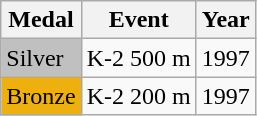<table class="wikitable">
<tr>
<th>Medal</th>
<th>Event</th>
<th>Year</th>
</tr>
<tr>
<td bgcolor="silver">Silver</td>
<td>K-2 500 m</td>
<td>1997</td>
</tr>
<tr>
<td bgcolor="medalbronze">Bronze</td>
<td>K-2 200 m</td>
<td>1997</td>
</tr>
</table>
